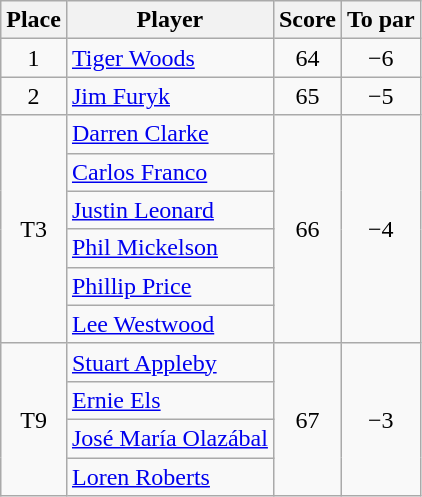<table class="wikitable">
<tr>
<th>Place</th>
<th>Player</th>
<th>Score</th>
<th>To par</th>
</tr>
<tr>
<td align=center>1</td>
<td> <a href='#'>Tiger Woods</a></td>
<td align=center>64</td>
<td align=center>−6</td>
</tr>
<tr>
<td align=center>2</td>
<td> <a href='#'>Jim Furyk</a></td>
<td align=center>65</td>
<td align=center>−5</td>
</tr>
<tr>
<td rowspan="6" align=center>T3</td>
<td> <a href='#'>Darren Clarke</a></td>
<td rowspan="6" align=center>66</td>
<td rowspan="6" align=center>−4</td>
</tr>
<tr>
<td> <a href='#'>Carlos Franco</a></td>
</tr>
<tr>
<td> <a href='#'>Justin Leonard</a></td>
</tr>
<tr>
<td> <a href='#'>Phil Mickelson</a></td>
</tr>
<tr>
<td> <a href='#'>Phillip Price</a></td>
</tr>
<tr>
<td> <a href='#'>Lee Westwood</a></td>
</tr>
<tr>
<td rowspan="4" align=center>T9</td>
<td> <a href='#'>Stuart Appleby</a></td>
<td rowspan="4" align=center>67</td>
<td rowspan="4" align=center>−3</td>
</tr>
<tr>
<td> <a href='#'>Ernie Els</a></td>
</tr>
<tr>
<td> <a href='#'>José María Olazábal</a></td>
</tr>
<tr>
<td> <a href='#'>Loren Roberts</a></td>
</tr>
</table>
